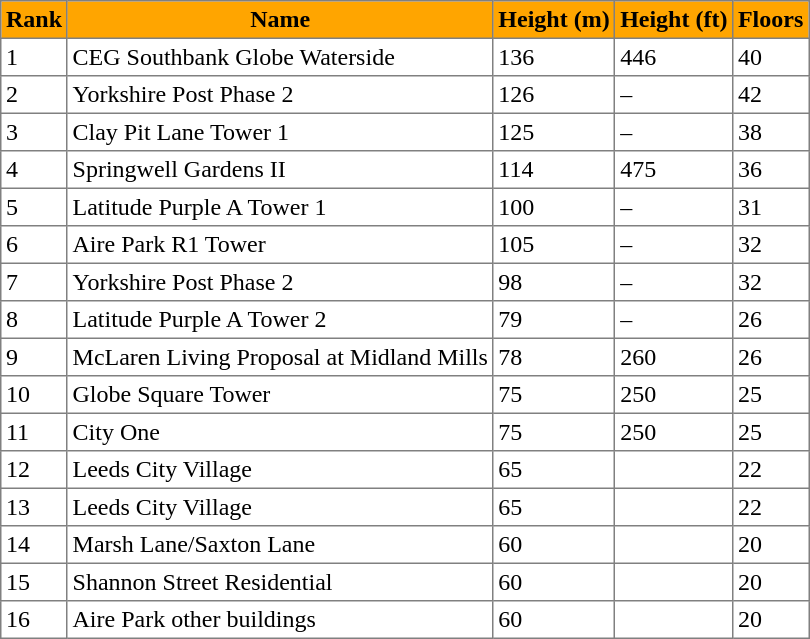<table class="toccolours" style="border-collapse:collapse" cellpadding="3" border="1">
<tr bgcolor="orange">
<th>Rank</th>
<th>Name</th>
<th>Height (m)</th>
<th>Height (ft)</th>
<th>Floors</th>
</tr>
<tr>
<td>1</td>
<td>CEG Southbank Globe Waterside</td>
<td>136</td>
<td>446</td>
<td>40</td>
</tr>
<tr>
<td>2</td>
<td>Yorkshire Post Phase 2</td>
<td>126</td>
<td>–</td>
<td>42</td>
</tr>
<tr>
<td>3</td>
<td>Clay Pit Lane Tower 1</td>
<td>125</td>
<td>–</td>
<td>38</td>
</tr>
<tr>
<td>4</td>
<td>Springwell Gardens II</td>
<td>114</td>
<td>475</td>
<td>36</td>
</tr>
<tr>
<td>5</td>
<td>Latitude Purple A Tower 1</td>
<td>100</td>
<td>–</td>
<td>31</td>
</tr>
<tr>
<td>6</td>
<td>Aire Park R1 Tower</td>
<td>105</td>
<td>–</td>
<td>32</td>
</tr>
<tr>
<td>7</td>
<td>Yorkshire Post Phase 2</td>
<td>98</td>
<td>–</td>
<td>32</td>
</tr>
<tr>
<td>8</td>
<td>Latitude Purple A Tower 2</td>
<td>79</td>
<td>–</td>
<td>26</td>
</tr>
<tr>
<td>9</td>
<td>McLaren Living Proposal at Midland Mills</td>
<td>78</td>
<td>260</td>
<td>26</td>
</tr>
<tr>
<td>10</td>
<td>Globe Square Tower</td>
<td>75</td>
<td>250</td>
<td>25</td>
</tr>
<tr>
<td>11</td>
<td>City One</td>
<td>75</td>
<td>250</td>
<td>25</td>
</tr>
<tr>
<td>12</td>
<td>Leeds City Village</td>
<td>65</td>
<td></td>
<td>22</td>
</tr>
<tr>
<td>13</td>
<td>Leeds City Village</td>
<td>65</td>
<td></td>
<td>22</td>
</tr>
<tr>
<td>14</td>
<td>Marsh Lane/Saxton Lane</td>
<td>60</td>
<td></td>
<td>20</td>
</tr>
<tr>
<td>15</td>
<td>Shannon Street Residential</td>
<td>60</td>
<td></td>
<td>20</td>
</tr>
<tr>
<td>16</td>
<td>Aire Park other buildings</td>
<td>60</td>
<td></td>
<td>20</td>
</tr>
</table>
